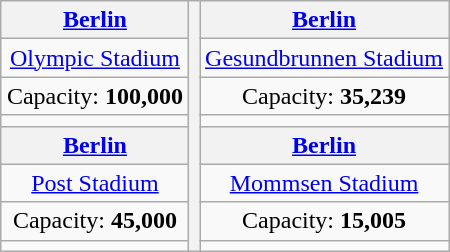<table class="wikitable" style="margin:1em auto; text-align:center;">
<tr>
<th><a href='#'>Berlin</a></th>
<th rowspan=12 colspan=2></th>
<th><a href='#'>Berlin</a></th>
</tr>
<tr>
<td><a href='#'>Olympic Stadium</a></td>
<td><a href='#'>Gesundbrunnen Stadium</a></td>
</tr>
<tr>
<td>Capacity: <strong>100,000</strong></td>
<td>Capacity: <strong>35,239</strong></td>
</tr>
<tr>
<td></td>
<td></td>
</tr>
<tr>
<th><a href='#'>Berlin</a></th>
<th><a href='#'>Berlin</a></th>
</tr>
<tr>
<td><a href='#'>Post Stadium</a></td>
<td><a href='#'>Mommsen Stadium</a></td>
</tr>
<tr>
<td>Capacity: <strong>45,000</strong></td>
<td>Capacity: <strong>15,005</strong></td>
</tr>
<tr>
<td></td>
<td></td>
</tr>
</table>
